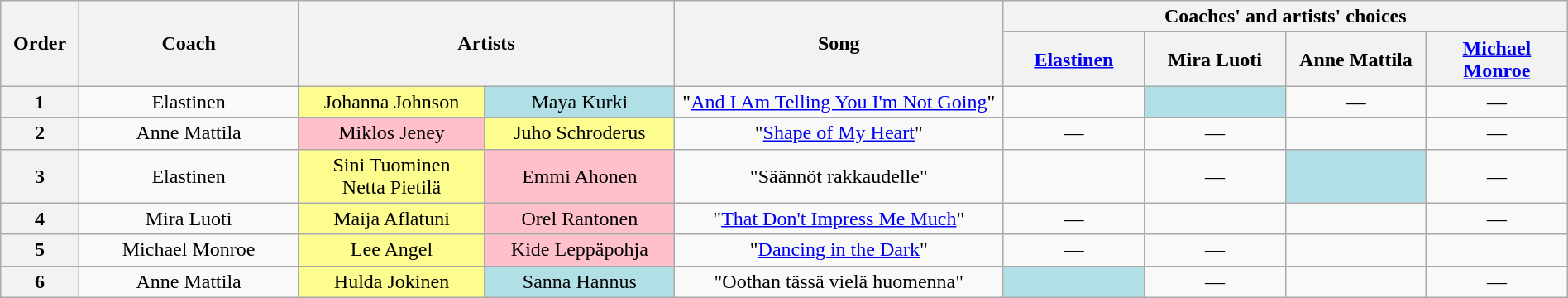<table class="wikitable" style="text-align:center; width:100%;">
<tr>
<th scope="col" style="width:05%;" rowspan=2>Order</th>
<th scope="col" style="width:14%;" rowspan=2>Coach</th>
<th scope="col" style="width:24%;" colspan=2 rowspan=2>Artists</th>
<th scope="col" style="width:21%;" rowspan=2>Song</th>
<th scope="col" style="width:36%;" colspan=4>Coaches' and artists' choices</th>
</tr>
<tr>
<th style="width:09%;"><a href='#'>Elastinen</a></th>
<th style="width:09%;">Mira Luoti</th>
<th style="width:09%;">Anne Mattila</th>
<th style="width:09%;"><a href='#'>Michael Monroe</a></th>
</tr>
<tr>
<th scope="col">1</th>
<td>Elastinen</td>
<td style="background:#fdfc8f; text-align:center;">Johanna Johnson</td>
<td style="background:#B0E0E6; text-align:center;">Maya Kurki</td>
<td>"<a href='#'>And I Am Telling You I'm Not Going</a>"</td>
<td></td>
<td style="background:#b0e0e6;"><strong></strong></td>
<td>—</td>
<td>—</td>
</tr>
<tr>
<th scope="col">2</th>
<td>Anne Mattila</td>
<td style="background:pink; text-align:center;">Miklos Jeney</td>
<td style="background:#fdfc8f; text-align:center;">Juho Schroderus</td>
<td>"<a href='#'>Shape of My Heart</a>"</td>
<td>—</td>
<td>—</td>
<td></td>
<td>—</td>
</tr>
<tr>
<th scope="col">3</th>
<td>Elastinen</td>
<td style="background:#fdfc8f; text-align:center;">Sini Tuominen <br> Netta Pietilä</td>
<td style="background:pink; text-align:center;">Emmi Ahonen</td>
<td>"Säännöt rakkaudelle"</td>
<td></td>
<td>—</td>
<td style="background:#b0e0e6;"><strong></strong></td>
<td>—</td>
</tr>
<tr>
<th scope="col">4</th>
<td>Mira Luoti</td>
<td style="background:#fdfc8f; text-align:center;">Maija Aflatuni</td>
<td style="background:pink; text-align:center;">Orel Rantonen</td>
<td>"<a href='#'>That Don't Impress Me Much</a>"</td>
<td>—</td>
<td></td>
<td></td>
<td>—</td>
</tr>
<tr>
<th scope="col">5</th>
<td>Michael Monroe</td>
<td style="background:#fdfc8f; text-align:center;">Lee Angel</td>
<td style="background:pink; text-align:center;">Kide Leppäpohja</td>
<td>"<a href='#'>Dancing in the Dark</a>"</td>
<td>—</td>
<td>—</td>
<td></td>
<td></td>
</tr>
<tr>
<th scope="col">6</th>
<td>Anne Mattila</td>
<td style="background:#fdfc8f; text-align:center;">Hulda Jokinen</td>
<td style="background:#B0E0E6; text-align:center;">Sanna Hannus</td>
<td>"Oothan tässä vielä huomenna"</td>
<td style="background:#b0e0e6;"><strong></strong></td>
<td>—</td>
<td></td>
<td>—</td>
</tr>
</table>
